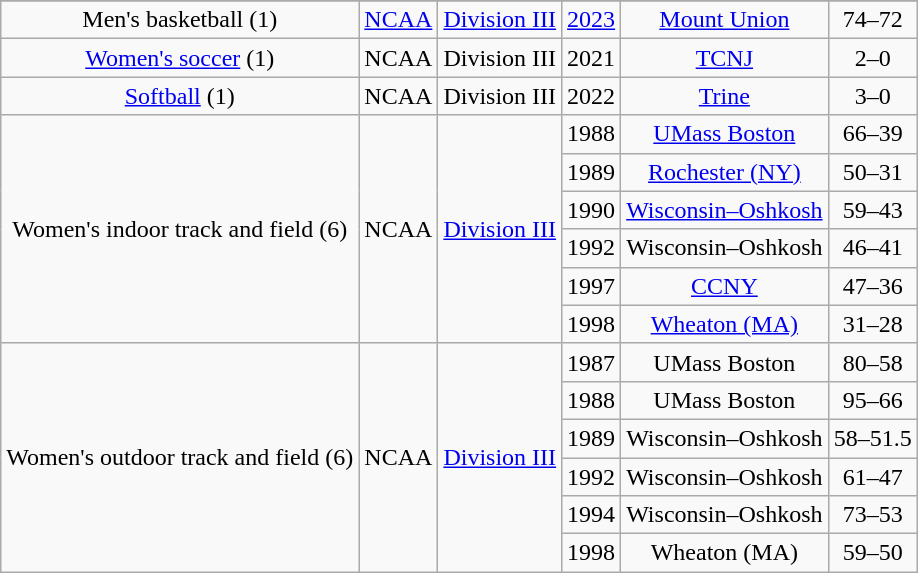<table class="wikitable">
<tr>
</tr>
<tr align="center">
<td rowspan="1">Men's basketball (1)</td>
<td rowspan="1"><a href='#'>NCAA</a></td>
<td rowspan="1"><a href='#'>Division III</a></td>
<td><a href='#'>2023</a></td>
<td><a href='#'>Mount Union</a></td>
<td>74–72</td>
</tr>
<tr align="center">
<td rowspan="1"><a href='#'>Women's soccer</a> (1)</td>
<td rowspan="1">NCAA</td>
<td rowspan="1">Division III</td>
<td>2021</td>
<td><a href='#'>TCNJ</a></td>
<td>2–0</td>
</tr>
<tr align="center">
<td rowspan="1"><a href='#'>Softball</a> (1)</td>
<td rowspan="1">NCAA</td>
<td rowspan="1">Division III</td>
<td>2022</td>
<td><a href='#'>Trine</a></td>
<td>3–0</td>
</tr>
<tr align="center">
<td rowspan="6">Women's indoor track and field (6)</td>
<td rowspan="6">NCAA</td>
<td rowspan="6"><a href='#'>Division III</a></td>
<td>1988</td>
<td><a href='#'>UMass Boston</a></td>
<td>66–39</td>
</tr>
<tr align="center">
<td>1989</td>
<td><a href='#'>Rochester (NY)</a></td>
<td>50–31</td>
</tr>
<tr align="center">
<td>1990</td>
<td><a href='#'>Wisconsin–Oshkosh</a></td>
<td>59–43</td>
</tr>
<tr align="center">
<td>1992</td>
<td>Wisconsin–Oshkosh</td>
<td>46–41</td>
</tr>
<tr align="center">
<td>1997</td>
<td><a href='#'>CCNY</a></td>
<td>47–36</td>
</tr>
<tr align="center">
<td>1998</td>
<td><a href='#'>Wheaton (MA)</a></td>
<td>31–28</td>
</tr>
<tr align="center">
<td rowspan="6">Women's outdoor track and field (6)</td>
<td rowspan="6">NCAA</td>
<td rowspan="6"><a href='#'>Division III</a></td>
<td>1987</td>
<td>UMass Boston</td>
<td>80–58</td>
</tr>
<tr align="center">
<td>1988</td>
<td>UMass Boston</td>
<td>95–66</td>
</tr>
<tr align="center">
<td>1989</td>
<td>Wisconsin–Oshkosh</td>
<td>58–51.5</td>
</tr>
<tr align="center">
<td>1992</td>
<td>Wisconsin–Oshkosh</td>
<td>61–47</td>
</tr>
<tr align="center">
<td>1994</td>
<td>Wisconsin–Oshkosh</td>
<td>73–53</td>
</tr>
<tr align="center">
<td>1998</td>
<td>Wheaton (MA)</td>
<td>59–50</td>
</tr>
</table>
